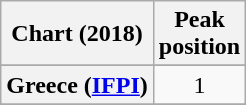<table class="wikitable sortable plainrowheaders" style="text-align:center">
<tr>
<th scope="col">Chart (2018)</th>
<th scope="col">Peak<br>position</th>
</tr>
<tr>
</tr>
<tr>
</tr>
<tr>
</tr>
<tr>
</tr>
<tr>
<th scope="row">Greece (<a href='#'>IFPI</a>)</th>
<td>1</td>
</tr>
<tr>
</tr>
<tr>
</tr>
<tr>
</tr>
<tr>
</tr>
<tr>
</tr>
<tr>
</tr>
<tr>
</tr>
<tr>
</tr>
</table>
